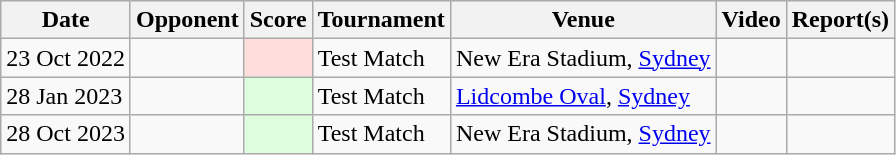<table class=wikitable>
<tr>
<th>Date</th>
<th>Opponent</th>
<th>Score</th>
<th>Tournament</th>
<th>Venue</th>
<th>Video</th>
<th>Report(s)</th>
</tr>
<tr>
<td>23 Oct 2022</td>
<td></td>
<td bgcolor="#FFDDDD"></td>
<td>Test Match</td>
<td> New Era Stadium, <a href='#'>Sydney</a></td>
<td align=center></td>
<td align=center></td>
</tr>
<tr>
<td>28 Jan 2023</td>
<td></td>
<td bgcolor="#DDFFDD"></td>
<td>Test Match</td>
<td> <a href='#'>Lidcombe Oval</a>, <a href='#'>Sydney</a></td>
<td align=center></td>
<td align=center></td>
</tr>
<tr>
<td>28 Oct 2023</td>
<td></td>
<td bgcolor="#DDFFDD"></td>
<td>Test Match</td>
<td> New Era Stadium, <a href='#'>Sydney</a></td>
<td align=center></td>
<td align=center></td>
</tr>
</table>
